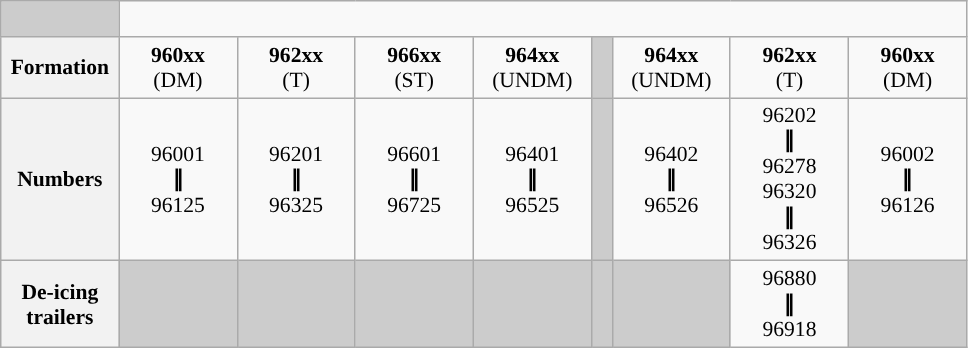<table class="wikitable" style="text-align:center; font-size:90%;">
<tr>
<th style="background-color:#ccc;"> </th>
<td colspan="8"></td>
</tr>
<tr style="border-top:solid 4px #">
<th style="width:5em">Formation</th>
<td style="width:5em"><strong>960xx</strong><br>(DM)</td>
<td style="width:5em"><strong>962xx</strong><br>(T)</td>
<td style="width:5em"><strong>966xx</strong><br>(ST)</td>
<td style="width:5em"><strong>964xx</strong><br>(UNDM)</td>
<th style="width:0.5em; background-color:#ccc;"></th>
<td style="width:5em"><strong>964xx</strong><br>(UNDM)</td>
<td style="width:5em"><strong>962xx</strong><br>(T)</td>
<td style="width:5em"><strong>960xx</strong><br>(DM)</td>
</tr>
<tr>
<th>Numbers</th>
<td align="center">96001<br><strong>∥</strong><br>96125</td>
<td align="center">96201<br><strong>∥</strong><br>96325</td>
<td align="center">96601<br><strong>∥</strong><br>96725</td>
<td align="center">96401<br><strong>∥</strong><br>96525</td>
<th style="background-color:#ccc;"></th>
<td align="center">96402<br><strong>∥</strong><br>96526</td>
<td align="center">96202<br><strong>∥</strong><br>96278<br>96320<br><strong>∥</strong><br>96326</td>
<td align="center">96002<br><strong>∥</strong><br>96126</td>
</tr>
<tr>
<th>De-icing trailers</th>
<th style="background-color:#ccc;"></th>
<th style="background-color:#ccc;"></th>
<th style="background-color:#ccc;"></th>
<th style="background-color:#ccc;"></th>
<th style="background-color:#ccc;"></th>
<th style="background-color:#ccc;"></th>
<td>96880<br><strong>∥</strong><br>96918</td>
<th style="background-color:#ccc;"></th>
</tr>
</table>
